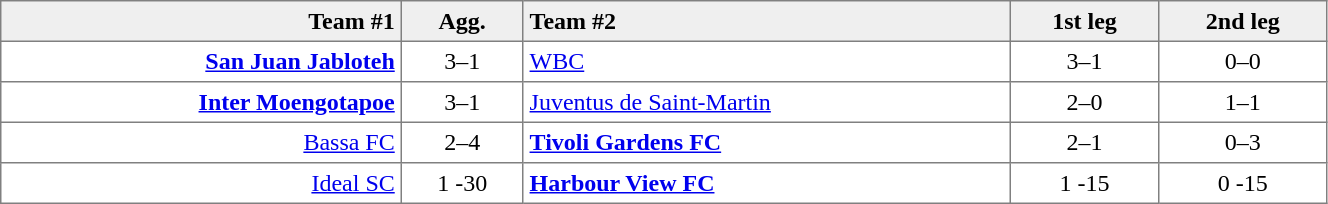<table border=1 cellspacing=0 cellpadding=4 style="border-collapse: collapse;" width=70%>
<tr bgcolor="efefef">
<th align=right>Team #1</th>
<th>Agg.</th>
<th align=left>Team #2</th>
<th>1st leg</th>
<th>2nd leg</th>
</tr>
<tr>
<td align=right><strong><a href='#'>San Juan Jabloteh</a></strong> </td>
<td align=center>3–1</td>
<td> <a href='#'>WBC</a></td>
<td align=center>3–1</td>
<td align=center>0–0</td>
</tr>
<tr>
<td align=right><strong><a href='#'>Inter Moengotapoe</a></strong> </td>
<td align=center>3–1</td>
<td> <a href='#'>Juventus de Saint-Martin</a></td>
<td align=center>2–0</td>
<td align=center>1–1</td>
</tr>
<tr>
<td align=right><a href='#'>Bassa FC</a> </td>
<td align=center>2–4</td>
<td> <strong><a href='#'>Tivoli Gardens FC</a></strong></td>
<td align=center>2–1</td>
<td align=center>0–3</td>
</tr>
<tr>
<td align=right><a href='#'>Ideal SC</a> </td>
<td align=center>1 -30</td>
<td> <strong><a href='#'>Harbour View FC</a></strong></td>
<td align=center>1 -15</td>
<td align=center>0 -15</td>
</tr>
</table>
